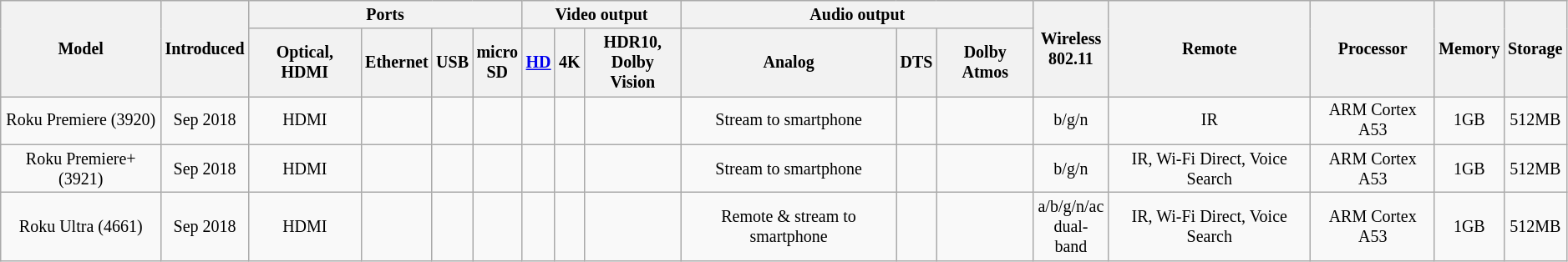<table class="wikitable" style="text-align: center; font-size: smaller;">
<tr>
<th rowspan="2">Model</th>
<th rowspan="2">Introduced</th>
<th colspan="4">Ports</th>
<th colspan="3">Video output</th>
<th colspan="3">Audio output</th>
<th rowspan="2">Wireless<br>802.11</th>
<th rowspan="2">Remote</th>
<th rowspan="2">Processor</th>
<th rowspan="2">Memory</th>
<th rowspan="2">Storage </th>
</tr>
<tr>
<th>Optical, HDMI</th>
<th>Ethernet</th>
<th>USB</th>
<th>micro<br>SD</th>
<th><a href='#'>HD</a></th>
<th>4K</th>
<th>HDR10,<br>Dolby Vision</th>
<th>Analog</th>
<th>DTS</th>
<th>Dolby Atmos</th>
</tr>
<tr>
<td>Roku Premiere (3920)</td>
<td>Sep 2018</td>
<td>HDMI</td>
<td></td>
<td></td>
<td></td>
<td></td>
<td></td>
<td></td>
<td>Stream to smartphone</td>
<td></td>
<td></td>
<td>b/g/n</td>
<td>IR</td>
<td>ARM Cortex A53</td>
<td>1GB</td>
<td>512MB</td>
</tr>
<tr>
<td>Roku Premiere+ (3921)</td>
<td>Sep 2018</td>
<td>HDMI</td>
<td></td>
<td></td>
<td></td>
<td></td>
<td></td>
<td></td>
<td>Stream to smartphone</td>
<td></td>
<td></td>
<td>b/g/n</td>
<td>IR, Wi-Fi Direct, Voice Search</td>
<td>ARM Cortex A53</td>
<td>1GB</td>
<td>512MB</td>
</tr>
<tr>
<td>Roku Ultra (4661)</td>
<td>Sep 2018</td>
<td>HDMI</td>
<td></td>
<td></td>
<td></td>
<td></td>
<td></td>
<td></td>
<td>Remote & stream to smartphone</td>
<td></td>
<td></td>
<td>a/b/g/n/ac<br>dual-band</td>
<td>IR, Wi-Fi Direct, Voice Search</td>
<td>ARM Cortex A53</td>
<td>1GB</td>
<td>512MB</td>
</tr>
</table>
